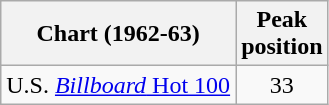<table class="wikitable">
<tr>
<th>Chart (1962-63)</th>
<th>Peak<br>position</th>
</tr>
<tr>
<td>U.S. <a href='#'><em>Billboard</em> Hot 100</a></td>
<td align="center">33</td>
</tr>
</table>
